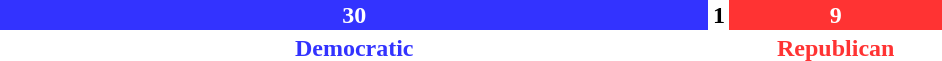<table style="width:50%">
<tr>
<td colspan="3" scope="row" style="text-align:center"></td>
</tr>
<tr>
<td scope="row" style="background:#33F; width:75%; text-align:center; color:white"><strong>30</strong></td>
<td style="background:#FFF; width:0.5%; text-align:center; color:black"><strong>1</strong></td>
<td style="background:#F33; width:22.5%; text-align:center; color:white"><strong>9</strong></td>
</tr>
<tr>
<td scope="row" style="text-align:center; color:#33F"><strong>Democratic</strong></td>
<td style="text-align:center; color:#F33"></td>
<td style="text-align:center; color:#F33"><strong>Republican</strong></td>
</tr>
</table>
